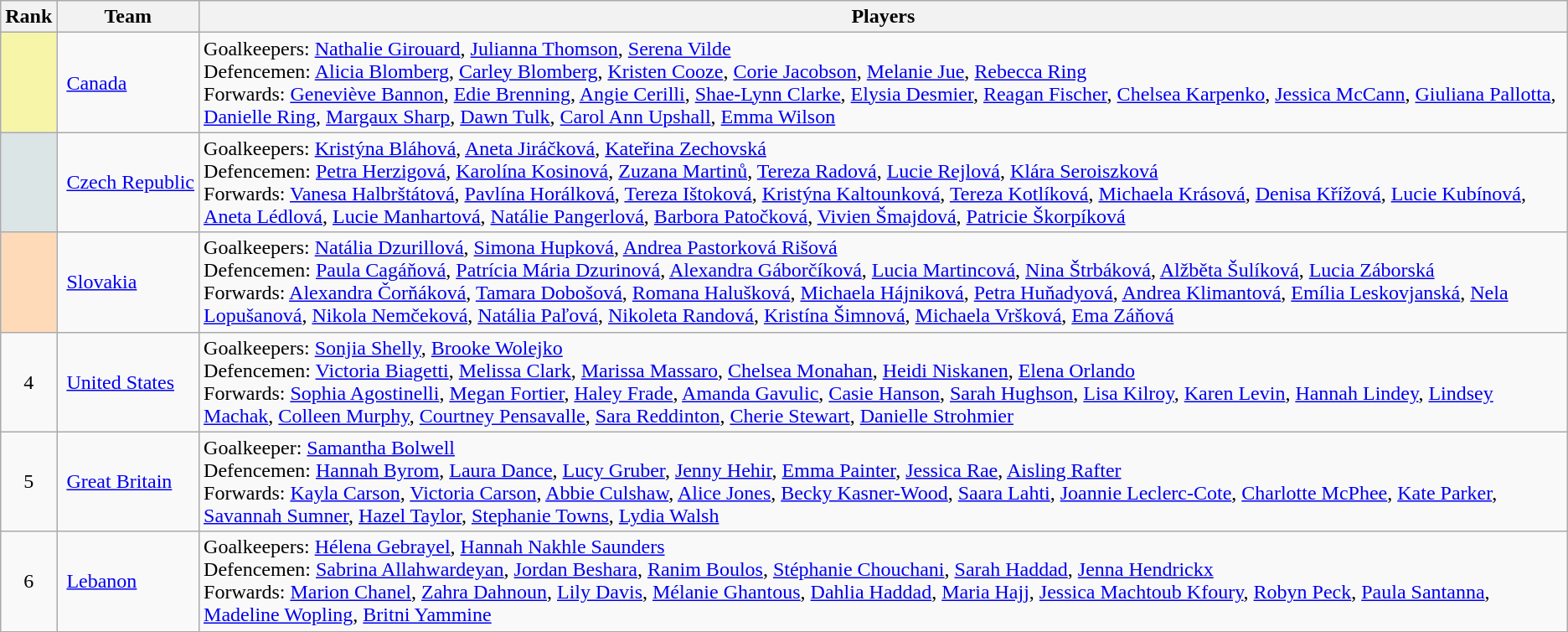<table class="wikitable">
<tr>
<th>Rank</th>
<th>Team</th>
<th>Players</th>
</tr>
<tr>
<td bgcolor="#F7F6A8" align="center"></td>
<td style="white-space:nowrap;"> <a href='#'>Canada</a></td>
<td>Goalkeepers: <a href='#'>Nathalie Girouard</a>, <a href='#'>Julianna Thomson</a>, <a href='#'>Serena Vilde</a><br>Defencemen: <a href='#'>Alicia Blomberg</a>, <a href='#'>Carley Blomberg</a>, <a href='#'>Kristen Cooze</a>, <a href='#'>Corie Jacobson</a>, <a href='#'>Melanie Jue</a>, <a href='#'>Rebecca Ring</a><br>Forwards: <a href='#'>Geneviève Bannon</a>, <a href='#'>Edie Brenning</a>, <a href='#'>Angie Cerilli</a>, <a href='#'>Shae-Lynn Clarke</a>, <a href='#'>Elysia Desmier</a>, <a href='#'>Reagan Fischer</a>, <a href='#'>Chelsea Karpenko</a>, <a href='#'>Jessica McCann</a>, <a href='#'>Giuliana Pallotta</a>, <a href='#'>Danielle Ring</a>, <a href='#'>Margaux Sharp</a>, <a href='#'>Dawn Tulk</a>, <a href='#'>Carol Ann Upshall</a>, <a href='#'>Emma Wilson</a></td>
</tr>
<tr>
<td bgcolor="#DCE5E5" align="center"></td>
<td style="white-space:nowrap;"> <a href='#'>Czech Republic</a></td>
<td>Goalkeepers: <a href='#'>Kristýna Bláhová</a>, <a href='#'>Aneta Jiráčková</a>, <a href='#'>Kateřina Zechovská</a><br>Defencemen: <a href='#'>Petra Herzigová</a>, <a href='#'>Karolína Kosinová</a>, <a href='#'>Zuzana Martinů</a>, <a href='#'>Tereza Radová</a>, <a href='#'>Lucie Rejlová</a>, <a href='#'>Klára Seroiszková</a><br>Forwards: <a href='#'>Vanesa Halbrštátová</a>, <a href='#'>Pavlína Horálková</a>, <a href='#'>Tereza Ištoková</a>, <a href='#'>Kristýna Kaltounková</a>, <a href='#'>Tereza Kotlíková</a>, <a href='#'>Michaela Krásová</a>, <a href='#'>Denisa Křížová</a>, <a href='#'>Lucie Kubínová</a>, <a href='#'>Aneta Lédlová</a>, <a href='#'>Lucie Manhartová</a>, <a href='#'>Natálie Pangerlová</a>, <a href='#'>Barbora Patočková</a>, <a href='#'>Vivien Šmajdová</a>, <a href='#'>Patricie Škorpíková</a></td>
</tr>
<tr>
<td bgcolor="#FFDAB9" align="center"></td>
<td style="white-space:nowrap;"> <a href='#'>Slovakia</a></td>
<td>Goalkeepers: <a href='#'>Natália Dzurillová</a>, <a href='#'>Simona Hupková</a>, <a href='#'>Andrea Pastorková Rišová</a><br>Defencemen: <a href='#'>Paula Cagáňová</a>, <a href='#'>Patrícia Mária Dzurinová</a>, <a href='#'>Alexandra Gáborčíková</a>, <a href='#'>Lucia Martincová</a>, <a href='#'>Nina Štrbáková</a>, <a href='#'>Alžběta Šulíková</a>, <a href='#'>Lucia Záborská</a><br>Forwards: <a href='#'>Alexandra Čorňáková</a>, <a href='#'>Tamara Dobošová</a>, <a href='#'>Romana Halušková</a>, <a href='#'>Michaela Hájniková</a>, <a href='#'>Petra Huňadyová</a>, <a href='#'>Andrea Klimantová</a>, <a href='#'>Emília Leskovjanská</a>, <a href='#'>Nela Lopušanová</a>, <a href='#'>Nikola Nemčeková</a>, <a href='#'>Natália Paľová</a>, <a href='#'>Nikoleta Randová</a>, <a href='#'>Kristína Šimnová</a>, <a href='#'>Michaela Vršková</a>, <a href='#'>Ema Záňová</a></td>
</tr>
<tr>
<td align="center">4</td>
<td style="white-space:nowrap;"> <a href='#'>United States</a></td>
<td>Goalkeepers: <a href='#'>Sonjia Shelly</a>, <a href='#'>Brooke Wolejko</a><br>Defencemen: <a href='#'>Victoria Biagetti</a>, <a href='#'>Melissa Clark</a>, <a href='#'>Marissa Massaro</a>, <a href='#'>Chelsea Monahan</a>, <a href='#'>Heidi Niskanen</a>, <a href='#'>Elena Orlando</a><br>Forwards: <a href='#'>Sophia Agostinelli</a>, <a href='#'>Megan Fortier</a>, <a href='#'>Haley Frade</a>, <a href='#'>Amanda Gavulic</a>, <a href='#'>Casie Hanson</a>, <a href='#'>Sarah Hughson</a>, <a href='#'>Lisa Kilroy</a>, <a href='#'>Karen Levin</a>, <a href='#'>Hannah Lindey</a>, <a href='#'>Lindsey Machak</a>, <a href='#'>Colleen Murphy</a>, <a href='#'>Courtney Pensavalle</a>, <a href='#'>Sara Reddinton</a>, <a href='#'>Cherie Stewart</a>, <a href='#'>Danielle Strohmier</a></td>
</tr>
<tr>
<td align="center">5</td>
<td style="white-space:nowrap;"> <a href='#'>Great Britain</a></td>
<td>Goalkeeper: <a href='#'>Samantha Bolwell</a><br>Defencemen: <a href='#'>Hannah Byrom</a>, <a href='#'>Laura Dance</a>, <a href='#'>Lucy Gruber</a>, <a href='#'>Jenny Hehir</a>, <a href='#'>Emma Painter</a>, <a href='#'>Jessica Rae</a>, <a href='#'>Aisling Rafter</a><br>Forwards: <a href='#'>Kayla Carson</a>, <a href='#'>Victoria Carson</a>, <a href='#'>Abbie Culshaw</a>, <a href='#'>Alice Jones</a>, <a href='#'>Becky Kasner-Wood</a>, <a href='#'>Saara Lahti</a>, <a href='#'>Joannie Leclerc-Cote</a>, <a href='#'>Charlotte McPhee</a>, <a href='#'>Kate Parker</a>, <a href='#'>Savannah Sumner</a>, <a href='#'>Hazel Taylor</a>, <a href='#'>Stephanie Towns</a>, <a href='#'>Lydia Walsh</a></td>
</tr>
<tr>
<td align="center">6</td>
<td style="white-space:nowrap;"> <a href='#'>Lebanon</a></td>
<td>Goalkeepers: <a href='#'>Hélena Gebrayel</a>, <a href='#'>Hannah Nakhle Saunders</a><br>Defencemen: <a href='#'>Sabrina Allahwardeyan</a>, <a href='#'>Jordan Beshara</a>, <a href='#'>Ranim Boulos</a>, <a href='#'>Stéphanie Chouchani</a>, <a href='#'>Sarah Haddad</a>, <a href='#'>Jenna Hendrickx</a><br>Forwards: <a href='#'>Marion Chanel</a>, <a href='#'>Zahra Dahnoun</a>, <a href='#'>Lily Davis</a>, <a href='#'>Mélanie Ghantous</a>, <a href='#'>Dahlia Haddad</a>, <a href='#'>Maria Hajj</a>, <a href='#'>Jessica Machtoub Kfoury</a>, <a href='#'>Robyn Peck</a>, <a href='#'>Paula Santanna</a>, <a href='#'>Madeline Wopling</a>, <a href='#'>Britni Yammine</a></td>
</tr>
</table>
